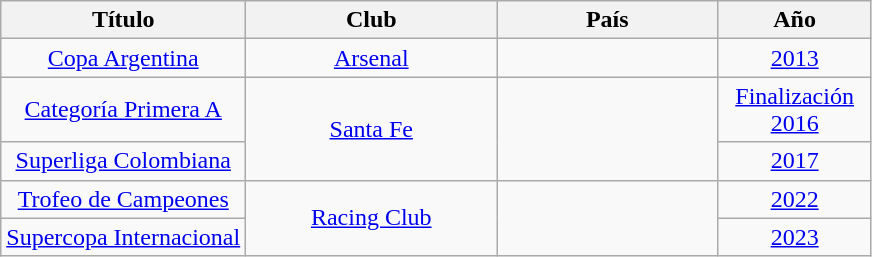<table class="wikitable center" style="text-align:center">
<tr>
<th>Título</th>
<th width="160">Club</th>
<th width="140">País</th>
<th width="95">Año</th>
</tr>
<tr>
<td><a href='#'>Copa Argentina</a></td>
<td><a href='#'>Arsenal</a></td>
<td></td>
<td><a href='#'>2013</a></td>
</tr>
<tr>
<td><a href='#'>Categoría Primera A</a></td>
<td rowspan="2"><a href='#'>Santa Fe</a></td>
<td rowspan="2"></td>
<td><a href='#'>Finalización 2016</a></td>
</tr>
<tr>
<td><a href='#'>Superliga Colombiana</a></td>
<td><a href='#'>2017</a></td>
</tr>
<tr>
<td><a href='#'>Trofeo de Campeones</a></td>
<td rowspan="2"><a href='#'>Racing Club</a></td>
<td rowspan="2"></td>
<td><a href='#'>2022</a></td>
</tr>
<tr>
<td><a href='#'>Supercopa Internacional</a></td>
<td><a href='#'>2023</a></td>
</tr>
</table>
